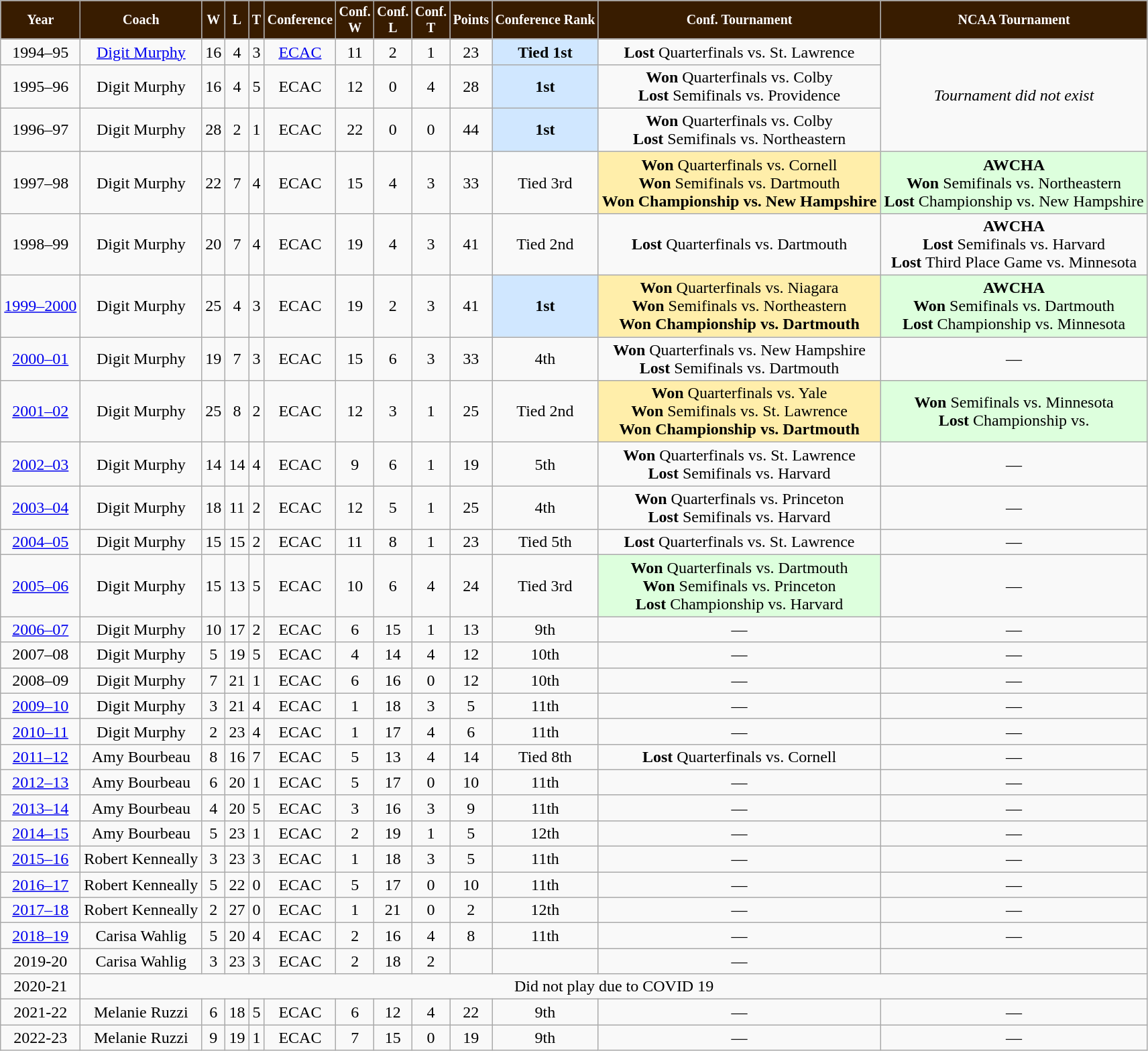<table class="wikitable">
<tr align="center"  style=" background:#381C00; color:#FFFFFF; font-size:smaller;">
<td><strong>Year</strong></td>
<td><strong>Coach</strong></td>
<td><strong>W</strong></td>
<td><strong>L</strong></td>
<td><strong>T</strong></td>
<td><strong>Conference</strong></td>
<td><strong>Conf. <br> W</strong></td>
<td><strong>Conf. <br> L</strong></td>
<td><strong>Conf. <br> T</strong></td>
<td><strong>Points</strong></td>
<td><strong>Conference Rank</strong></td>
<td><strong>Conf. Tournament</strong></td>
<td><strong>NCAA Tournament</strong></td>
</tr>
<tr align="center" bgcolor="">
<td>1994–95</td>
<td><a href='#'>Digit Murphy</a></td>
<td>16</td>
<td>4</td>
<td>3</td>
<td><a href='#'>ECAC</a></td>
<td>11</td>
<td>2</td>
<td>1</td>
<td>23</td>
<td style="background: #d0e7ff;"><strong>Tied 1st</strong></td>
<td><strong>Lost</strong> Quarterfinals vs. St. Lawrence </td>
<td rowspan="3;"><em>Tournament did not exist</em></td>
</tr>
<tr align="center" bgcolor="">
<td>1995–96</td>
<td>Digit Murphy</td>
<td>16</td>
<td>4</td>
<td>5</td>
<td>ECAC</td>
<td>12</td>
<td>0</td>
<td>4</td>
<td>28</td>
<td style="background: #d0e7ff;"><strong>1st</strong></td>
<td><strong>Won</strong> Quarterfinals vs. Colby  <br> <strong>Lost</strong> Semifinals vs. Providence </td>
</tr>
<tr align="center" bgcolor="">
<td>1996–97</td>
<td>Digit Murphy</td>
<td>28</td>
<td>2</td>
<td>1</td>
<td>ECAC</td>
<td>22</td>
<td>0</td>
<td>0</td>
<td>44</td>
<td style="background: #d0e7ff;"><strong>1st</strong></td>
<td><strong>Won</strong> Quarterfinals vs. Colby  <br> <strong>Lost</strong> Semifinals vs. Northeastern </td>
</tr>
<tr align="center" bgcolor="">
<td>1997–98</td>
<td>Digit Murphy</td>
<td>22</td>
<td>7</td>
<td>4</td>
<td>ECAC</td>
<td>15</td>
<td>4</td>
<td>3</td>
<td>33</td>
<td>Tied 3rd</td>
<td style="background: #ffeeaa;"><strong>Won</strong> Quarterfinals vs. Cornell  <br> <strong>Won</strong> Semifinals vs. Dartmouth  <br> <strong>Won Championship vs. New Hampshire </strong></td>
<td style="background: #ddffdd;"><strong>AWCHA</strong> <br> <strong>Won</strong> Semifinals vs. Northeastern  <br> <strong>Lost</strong> Championship vs. New Hampshire </td>
</tr>
<tr align="center" bgcolor="">
<td>1998–99</td>
<td>Digit Murphy</td>
<td>20</td>
<td>7</td>
<td>4</td>
<td>ECAC</td>
<td>19</td>
<td>4</td>
<td>3</td>
<td>41</td>
<td>Tied 2nd</td>
<td><strong>Lost</strong> Quarterfinals vs. Dartmouth </td>
<td><strong>AWCHA</strong> <br> <strong>Lost</strong> Semifinals vs. Harvard  <br> <strong>Lost</strong> Third Place Game vs. Minnesota </td>
</tr>
<tr align="center" bgcolor="">
<td><a href='#'>1999–2000</a></td>
<td>Digit Murphy</td>
<td>25</td>
<td>4</td>
<td>3</td>
<td>ECAC</td>
<td>19</td>
<td>2</td>
<td>3</td>
<td>41</td>
<td style="background: #d0e7ff;"><strong>1st</strong></td>
<td style="background: #ffeeaa;"><strong>Won</strong> Quarterfinals vs. Niagara  <br> <strong>Won</strong> Semifinals vs. Northeastern  <br> <strong>Won Championship vs. Dartmouth </strong></td>
<td style="background: #ddffdd;"><strong>AWCHA</strong> <br> <strong>Won</strong> Semifinals vs. Dartmouth  <br> <strong>Lost</strong> Championship vs. Minnesota </td>
</tr>
<tr align="center" bgcolor="">
<td><a href='#'>2000–01</a></td>
<td>Digit Murphy</td>
<td>19</td>
<td>7</td>
<td>3</td>
<td>ECAC</td>
<td>15</td>
<td>6</td>
<td>3</td>
<td>33</td>
<td>4th</td>
<td><strong>Won</strong> Quarterfinals vs. New Hampshire  <br> <strong>Lost</strong> Semifinals vs. Dartmouth </td>
<td>—</td>
</tr>
<tr align="center" bgcolor="">
<td><a href='#'>2001–02</a></td>
<td>Digit Murphy</td>
<td>25</td>
<td>8</td>
<td>2</td>
<td>ECAC</td>
<td>12</td>
<td>3</td>
<td>1</td>
<td>25</td>
<td>Tied 2nd</td>
<td style="background: #ffeeaa;"><strong>Won</strong> Quarterfinals vs. Yale  <br> <strong>Won</strong> Semifinals vs. St. Lawrence  <br> <strong>Won Championship vs. Dartmouth </strong></td>
<td style="background: #ddffdd;"><strong>Won</strong> Semifinals vs. Minnesota  <br> <strong>Lost</strong> Championship vs.  </td>
</tr>
<tr align="center" bgcolor="">
<td><a href='#'>2002–03</a></td>
<td>Digit Murphy</td>
<td>14</td>
<td>14</td>
<td>4</td>
<td>ECAC</td>
<td>9</td>
<td>6</td>
<td>1</td>
<td>19</td>
<td>5th</td>
<td><strong>Won</strong> Quarterfinals vs. St. Lawrence  <br> <strong>Lost</strong> Semifinals vs. Harvard </td>
<td>—</td>
</tr>
<tr align="center" bgcolor="">
<td><a href='#'>2003–04</a></td>
<td>Digit Murphy</td>
<td>18</td>
<td>11</td>
<td>2</td>
<td>ECAC</td>
<td>12</td>
<td>5</td>
<td>1</td>
<td>25</td>
<td>4th</td>
<td><strong>Won</strong> Quarterfinals vs. Princeton  <br> <strong>Lost</strong> Semifinals vs. Harvard </td>
<td>—</td>
</tr>
<tr align="center" bgcolor="">
<td><a href='#'>2004–05</a></td>
<td>Digit Murphy</td>
<td>15</td>
<td>15</td>
<td>2</td>
<td>ECAC</td>
<td>11</td>
<td>8</td>
<td>1</td>
<td>23</td>
<td>Tied 5th</td>
<td><strong>Lost</strong> Quarterfinals vs. St. Lawrence </td>
<td>—</td>
</tr>
<tr align="center" bgcolor="">
<td><a href='#'>2005–06</a></td>
<td>Digit Murphy</td>
<td>15</td>
<td>13</td>
<td>5</td>
<td>ECAC</td>
<td>10</td>
<td>6</td>
<td>4</td>
<td>24</td>
<td>Tied 3rd</td>
<td style="background: #ddffdd;"><strong>Won</strong> Quarterfinals vs. Dartmouth  <br> <strong>Won</strong> Semifinals vs. Princeton  <br> <strong>Lost</strong> Championship vs. Harvard </td>
<td>—</td>
</tr>
<tr align="center" bgcolor="">
<td><a href='#'>2006–07</a></td>
<td>Digit Murphy</td>
<td>10</td>
<td>17</td>
<td>2</td>
<td>ECAC</td>
<td>6</td>
<td>15</td>
<td>1</td>
<td>13</td>
<td>9th</td>
<td>—</td>
<td>—</td>
</tr>
<tr align="center" bgcolor="">
<td>2007–08</td>
<td>Digit Murphy</td>
<td>5</td>
<td>19</td>
<td>5</td>
<td>ECAC</td>
<td>4</td>
<td>14</td>
<td>4</td>
<td>12</td>
<td>10th</td>
<td>—</td>
<td>—</td>
</tr>
<tr align="center" bgcolor="">
<td>2008–09</td>
<td>Digit Murphy</td>
<td>7</td>
<td>21</td>
<td>1</td>
<td>ECAC</td>
<td>6</td>
<td>16</td>
<td>0</td>
<td>12</td>
<td>10th</td>
<td>—</td>
<td>—</td>
</tr>
<tr align="center" bgcolor="">
<td><a href='#'>2009–10</a></td>
<td>Digit Murphy</td>
<td>3</td>
<td>21</td>
<td>4</td>
<td>ECAC</td>
<td>1</td>
<td>18</td>
<td>3</td>
<td>5</td>
<td>11th</td>
<td>—</td>
<td>—</td>
</tr>
<tr align="center" bgcolor="">
<td><a href='#'>2010–11</a></td>
<td>Digit Murphy</td>
<td>2</td>
<td>23</td>
<td>4</td>
<td>ECAC</td>
<td>1</td>
<td>17</td>
<td>4</td>
<td>6</td>
<td>11th</td>
<td>—</td>
<td>—</td>
</tr>
<tr align="center" bgcolor="">
<td><a href='#'>2011–12</a></td>
<td>Amy Bourbeau</td>
<td>8</td>
<td>16</td>
<td>7</td>
<td>ECAC</td>
<td>5</td>
<td>13</td>
<td>4</td>
<td>14</td>
<td>Tied 8th</td>
<td><strong>Lost</strong> Quarterfinals vs. Cornell </td>
<td>—</td>
</tr>
<tr align="center" bgcolor="">
<td><a href='#'>2012–13</a></td>
<td>Amy Bourbeau</td>
<td>6</td>
<td>20</td>
<td>1</td>
<td>ECAC</td>
<td>5</td>
<td>17</td>
<td>0</td>
<td>10</td>
<td>11th</td>
<td>—</td>
<td>—</td>
</tr>
<tr align="center" bgcolor="">
<td><a href='#'>2013–14</a></td>
<td>Amy Bourbeau</td>
<td>4</td>
<td>20</td>
<td>5</td>
<td>ECAC</td>
<td>3</td>
<td>16</td>
<td>3</td>
<td>9</td>
<td>11th</td>
<td>—</td>
<td>—</td>
</tr>
<tr align="center" bgcolor="">
<td><a href='#'>2014–15</a></td>
<td>Amy Bourbeau</td>
<td>5</td>
<td>23</td>
<td>1</td>
<td>ECAC</td>
<td>2</td>
<td>19</td>
<td>1</td>
<td>5</td>
<td>12th</td>
<td>—</td>
<td>—</td>
</tr>
<tr align="center" bgcolor="">
<td><a href='#'>2015–16</a></td>
<td>Robert Kenneally</td>
<td>3</td>
<td>23</td>
<td>3</td>
<td>ECAC</td>
<td>1</td>
<td>18</td>
<td>3</td>
<td>5</td>
<td>11th</td>
<td>—</td>
<td>—</td>
</tr>
<tr align="center" bgcolor="">
<td><a href='#'>2016–17</a></td>
<td>Robert Kenneally</td>
<td>5</td>
<td>22</td>
<td>0</td>
<td>ECAC</td>
<td>5</td>
<td>17</td>
<td>0</td>
<td>10</td>
<td>11th</td>
<td>—</td>
<td>—</td>
</tr>
<tr align="center" bgcolor="">
<td><a href='#'>2017–18</a></td>
<td>Robert Kenneally</td>
<td>2</td>
<td>27</td>
<td>0</td>
<td>ECAC</td>
<td>1</td>
<td>21</td>
<td>0</td>
<td>2</td>
<td>12th</td>
<td>—</td>
<td>—</td>
</tr>
<tr align="center" bgcolor="">
<td><a href='#'>2018–19</a></td>
<td>Carisa Wahlig</td>
<td>5</td>
<td>20</td>
<td>4</td>
<td>ECAC</td>
<td>2</td>
<td>16</td>
<td>4</td>
<td>8</td>
<td>11th</td>
<td>—</td>
<td>—</td>
</tr>
<tr align="center" bgcolor="">
<td>2019-20</td>
<td>Carisa Wahlig</td>
<td>3</td>
<td>23</td>
<td>3</td>
<td>ECAC</td>
<td>2</td>
<td>18</td>
<td>2</td>
<td></td>
<td></td>
<td>—</td>
<td></td>
</tr>
<tr align="center" bgcolor="">
<td>2020-21</td>
<td colspan="12">Did not play due to COVID 19</td>
</tr>
<tr align="center" bgcolor="">
<td>2021-22</td>
<td>Melanie Ruzzi</td>
<td>6</td>
<td>18</td>
<td>5</td>
<td>ECAC</td>
<td>6</td>
<td>12</td>
<td>4</td>
<td>22</td>
<td>9th</td>
<td>—</td>
<td>—</td>
</tr>
<tr align="center" bgcolor="">
<td>2022-23</td>
<td>Melanie Ruzzi</td>
<td>9</td>
<td>19</td>
<td>1</td>
<td>ECAC</td>
<td>7</td>
<td>15</td>
<td>0</td>
<td>19</td>
<td>9th</td>
<td>—</td>
<td>—</td>
</tr>
</table>
